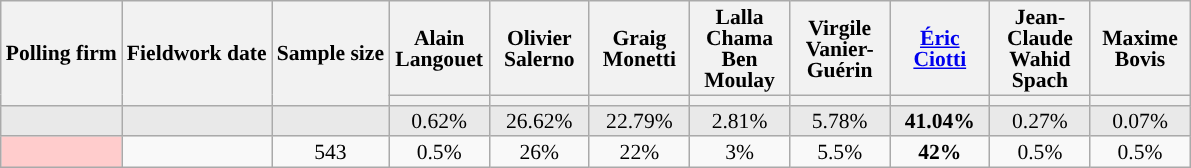<table class="wikitable sortable" style="text-align:center;font-size:90%;line-height:14px">
<tr style="height:40px;">
<th rowspan="2">Polling firm</th>
<th rowspan="2">Fieldwork date</th>
<th rowspan="2">Sample size</th>
<th class="unsortable" style="width:60px">Alain Langouet<br></th>
<th class="unsortable" style="width:60px">Olivier Salerno<br></th>
<th class="unsortable" style="width:60px">Graig Monetti<br></th>
<th class="unsortable" style="width:60px">Lalla Chama Ben Moulay<br></th>
<th class="unsortable" style="width:60px">Virgile Vanier-Guérin<br></th>
<th class="unsortable" style="width:60px"><a href='#'>Éric Ciotti</a><br></th>
<th class="unsortable" style="width:60px">Jean-Claude Wahid Spach<br></th>
<th class="unsortable" style="width:60px">Maxime Bovis<br></th>
</tr>
<tr>
<th style="background:"></th>
<th style="background:"></th>
<th style="background:"></th>
<th style="background:"></th>
<th style="background:"></th>
<th style="background:"></th>
<th style="background:"></th>
<th style="background:"></th>
</tr>
<tr style="background:#E9E9E9">
<td></td>
<td></td>
<td></td>
<td>0.62%</td>
<td>26.62%</td>
<td>22.79%</td>
<td>2.81%</td>
<td>5.78%</td>
<td style="background-color:#"><strong>41.04%</strong></td>
<td>0.27%</td>
<td>0.07%</td>
</tr>
<tr>
<td style="background:#FFCCCC"></td>
<td></td>
<td>543</td>
<td>0.5%</td>
<td>26%</td>
<td>22%</td>
<td>3%</td>
<td>5.5%</td>
<td style="background-color:#"><strong>42%</strong></td>
<td>0.5%</td>
<td>0.5%</td>
</tr>
</table>
